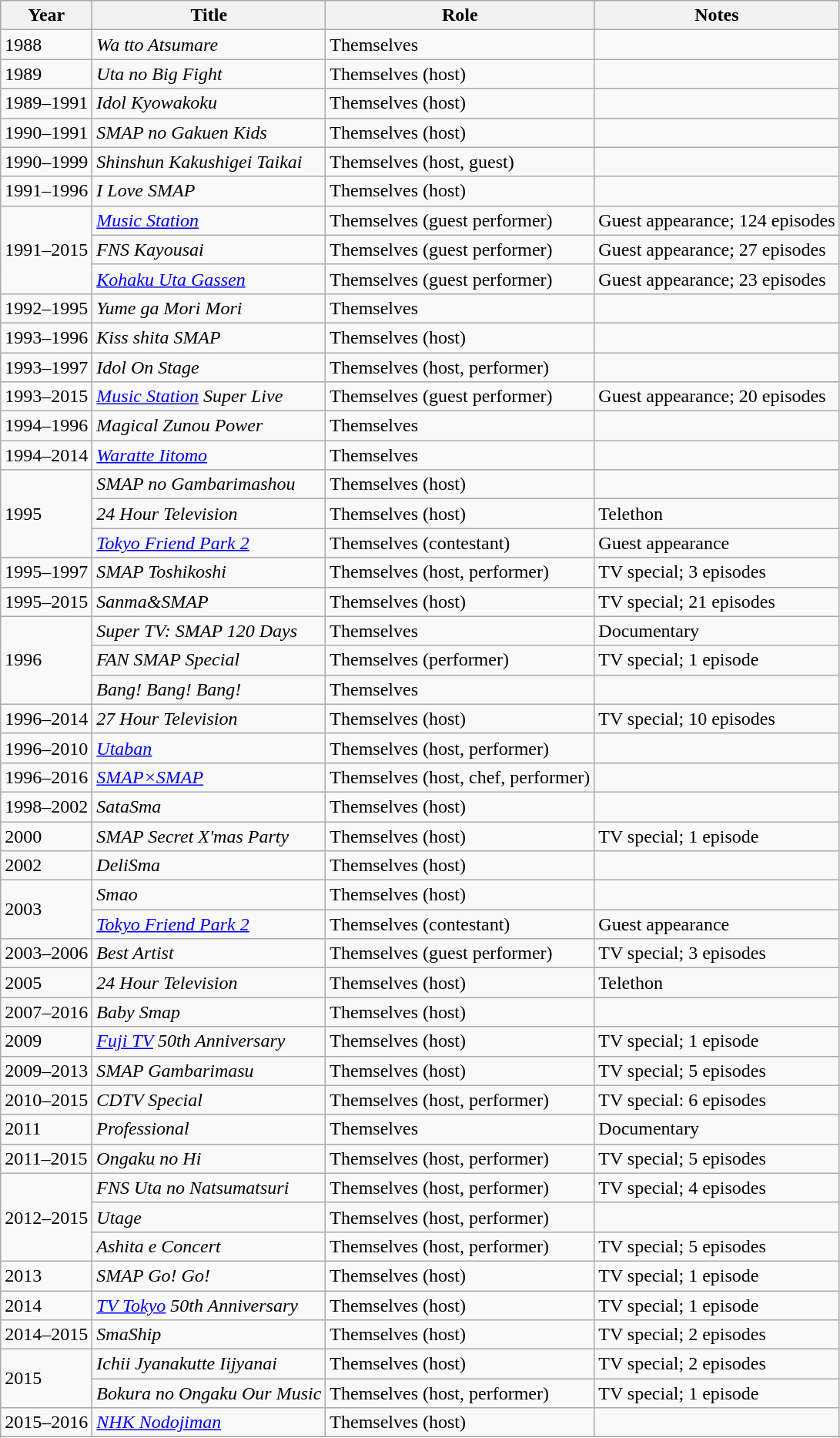<table class="wikitable">
<tr>
<th>Year</th>
<th>Title</th>
<th>Role</th>
<th>Notes</th>
</tr>
<tr>
<td>1988</td>
<td><em>Wa tto Atsumare</em></td>
<td>Themselves</td>
<td></td>
</tr>
<tr>
<td>1989</td>
<td><em>Uta no Big Fight</em></td>
<td>Themselves (host)</td>
<td></td>
</tr>
<tr>
<td>1989–1991</td>
<td><em>Idol Kyowakoku</em></td>
<td>Themselves (host)</td>
<td></td>
</tr>
<tr>
<td>1990–1991</td>
<td><em>SMAP no Gakuen Kids</em></td>
<td>Themselves (host)</td>
<td></td>
</tr>
<tr>
<td>1990–1999</td>
<td><em>Shinshun Kakushigei Taikai</em></td>
<td>Themselves (host, guest)</td>
<td></td>
</tr>
<tr>
<td>1991–1996</td>
<td><em>I Love SMAP</em></td>
<td>Themselves (host)</td>
<td></td>
</tr>
<tr>
<td rowspan="3">1991–2015</td>
<td><em><a href='#'>Music Station</a></em></td>
<td>Themselves (guest performer)</td>
<td>Guest appearance; 124 episodes</td>
</tr>
<tr>
<td><em>FNS Kayousai</em></td>
<td>Themselves (guest performer)</td>
<td>Guest appearance; 27 episodes</td>
</tr>
<tr>
<td><em><a href='#'>Kohaku Uta Gassen</a></em></td>
<td>Themselves (guest performer)</td>
<td>Guest appearance; 23 episodes</td>
</tr>
<tr>
<td>1992–1995</td>
<td><em>Yume ga Mori Mori</em></td>
<td>Themselves</td>
<td></td>
</tr>
<tr>
<td>1993–1996</td>
<td><em>Kiss shita SMAP</em></td>
<td>Themselves (host)</td>
<td></td>
</tr>
<tr>
<td>1993–1997</td>
<td><em>Idol On Stage</em></td>
<td>Themselves (host, performer)</td>
<td></td>
</tr>
<tr>
<td>1993–2015</td>
<td><em><a href='#'>Music Station</a> Super Live</em></td>
<td>Themselves (guest performer)</td>
<td>Guest appearance; 20 episodes</td>
</tr>
<tr>
<td>1994–1996</td>
<td><em>Magical Zunou Power</em></td>
<td>Themselves</td>
<td></td>
</tr>
<tr>
<td>1994–2014</td>
<td><em><a href='#'>Waratte Iitomo</a></em></td>
<td>Themselves</td>
<td></td>
</tr>
<tr>
<td rowspan="3">1995</td>
<td><em>SMAP no Gambarimashou</em></td>
<td>Themselves (host)</td>
<td></td>
</tr>
<tr>
<td><em>24 Hour Television</em></td>
<td>Themselves (host)</td>
<td>Telethon</td>
</tr>
<tr>
<td><em><a href='#'>Tokyo Friend Park 2</a></em></td>
<td>Themselves (contestant)</td>
<td>Guest appearance</td>
</tr>
<tr>
<td>1995–1997</td>
<td><em>SMAP Toshikoshi</em></td>
<td>Themselves (host, performer)</td>
<td>TV special; 3 episodes</td>
</tr>
<tr>
<td>1995–2015</td>
<td><em>Sanma&SMAP</em></td>
<td>Themselves (host)</td>
<td>TV special; 21 episodes</td>
</tr>
<tr>
<td rowspan="3">1996</td>
<td><em>Super TV: SMAP 120 Days</em></td>
<td>Themselves</td>
<td>Documentary</td>
</tr>
<tr>
<td><em>FAN SMAP Special</em></td>
<td>Themselves (performer)</td>
<td>TV special; 1 episode</td>
</tr>
<tr>
<td><em>Bang! Bang! Bang!</em></td>
<td>Themselves</td>
<td></td>
</tr>
<tr>
<td>1996–2014</td>
<td><em>27 Hour Television</em></td>
<td>Themselves (host)</td>
<td>TV special; 10 episodes</td>
</tr>
<tr>
<td>1996–2010</td>
<td><em><a href='#'>Utaban</a></em></td>
<td>Themselves (host, performer)</td>
<td></td>
</tr>
<tr>
<td>1996–2016</td>
<td><em><a href='#'>SMAP×SMAP</a></em></td>
<td>Themselves (host, chef, performer)</td>
<td></td>
</tr>
<tr>
<td>1998–2002</td>
<td><em>SataSma</em></td>
<td>Themselves (host)</td>
<td></td>
</tr>
<tr>
<td>2000</td>
<td><em>SMAP Secret X'mas Party</em></td>
<td>Themselves (host)</td>
<td>TV special; 1 episode</td>
</tr>
<tr>
<td>2002</td>
<td><em>DeliSma</em></td>
<td>Themselves (host)</td>
<td></td>
</tr>
<tr>
<td rowspan="2">2003</td>
<td><em>Smao</em></td>
<td>Themselves (host)</td>
<td></td>
</tr>
<tr>
<td><em><a href='#'>Tokyo Friend Park 2</a></em></td>
<td>Themselves (contestant)</td>
<td>Guest appearance</td>
</tr>
<tr>
<td>2003–2006</td>
<td><em>Best Artist</em></td>
<td>Themselves (guest performer)</td>
<td>TV special; 3 episodes</td>
</tr>
<tr>
<td>2005</td>
<td><em>24 Hour Television</em></td>
<td>Themselves (host)</td>
<td>Telethon</td>
</tr>
<tr>
<td>2007–2016</td>
<td><em>Baby Smap</em></td>
<td>Themselves (host)</td>
<td></td>
</tr>
<tr>
<td>2009</td>
<td><em><a href='#'>Fuji TV</a> 50th Anniversary</em></td>
<td>Themselves (host)</td>
<td>TV special; 1 episode</td>
</tr>
<tr>
<td>2009–2013</td>
<td><em>SMAP Gambarimasu</em></td>
<td>Themselves (host)</td>
<td>TV special; 5 episodes</td>
</tr>
<tr>
<td>2010–2015</td>
<td><em>CDTV Special</em></td>
<td>Themselves (host, performer)</td>
<td>TV special: 6 episodes</td>
</tr>
<tr>
<td>2011</td>
<td><em>Professional</em></td>
<td>Themselves</td>
<td>Documentary</td>
</tr>
<tr>
<td>2011–2015</td>
<td><em>Ongaku no Hi</em></td>
<td>Themselves (host, performer)</td>
<td>TV special; 5 episodes</td>
</tr>
<tr>
<td rowspan="3">2012–2015</td>
<td><em>FNS Uta no Natsumatsuri</em></td>
<td>Themselves (host, performer)</td>
<td>TV special; 4 episodes</td>
</tr>
<tr>
<td><em>Utage</em></td>
<td>Themselves (host, performer)</td>
<td></td>
</tr>
<tr>
<td><em>Ashita e Concert</em></td>
<td>Themselves (host, performer)</td>
<td>TV special; 5 episodes</td>
</tr>
<tr>
<td>2013</td>
<td><em>SMAP Go! Go!</em></td>
<td>Themselves (host)</td>
<td>TV special; 1 episode</td>
</tr>
<tr>
<td>2014</td>
<td><em><a href='#'>TV Tokyo</a> 50th Anniversary</em></td>
<td>Themselves (host)</td>
<td>TV special; 1 episode</td>
</tr>
<tr>
<td>2014–2015</td>
<td><em>SmaShip</em></td>
<td>Themselves (host)</td>
<td>TV special; 2 episodes</td>
</tr>
<tr>
<td rowspan="2">2015</td>
<td><em>Ichii Jyanakutte Iijyanai</em></td>
<td>Themselves (host)</td>
<td>TV special; 2 episodes</td>
</tr>
<tr>
<td><em>Bokura no Ongaku Our Music</em></td>
<td>Themselves (host, performer)</td>
<td>TV special; 1 episode</td>
</tr>
<tr>
<td>2015–2016</td>
<td><em><a href='#'>NHK Nodojiman</a></em></td>
<td>Themselves (host)</td>
<td></td>
</tr>
<tr>
</tr>
<tr>
</tr>
</table>
